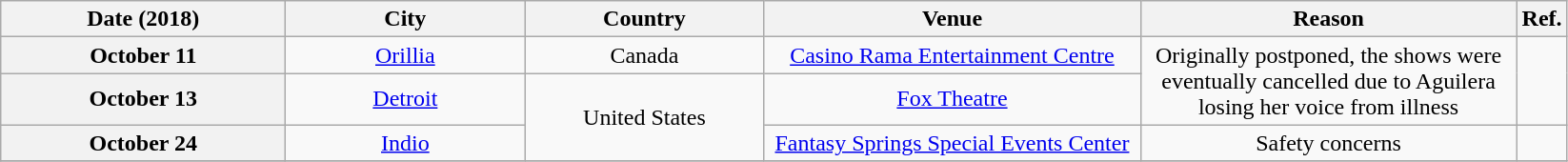<table class="wikitable sortable plainrowheaders" style="text-align:center;">
<tr>
<th scope="col" style="width:12em;">Date (2018)</th>
<th scope="col" style="width:10em;">City</th>
<th scope="col" style="width:10em;">Country</th>
<th scope="col" style="width:16em;">Venue</th>
<th scope="col" style="width:16em;">Reason</th>
<th>Ref.</th>
</tr>
<tr>
<th scope="row" style="text-align:center;">October 11</th>
<td><a href='#'>Orillia</a></td>
<td>Canada</td>
<td><a href='#'>Casino Rama Entertainment Centre</a></td>
<td rowspan="2">Originally postponed, the shows were eventually cancelled due to Aguilera losing her voice from illness</td>
<td rowspan="2"></td>
</tr>
<tr>
<th scope="row" style="text-align:center;">October 13</th>
<td><a href='#'>Detroit</a></td>
<td rowspan="2">United States</td>
<td><a href='#'>Fox Theatre</a></td>
</tr>
<tr>
<th scope="row" style="text-align:center;">October 24</th>
<td><a href='#'>Indio</a></td>
<td><a href='#'>Fantasy Springs Special Events Center</a></td>
<td>Safety concerns</td>
<td></td>
</tr>
<tr>
</tr>
</table>
